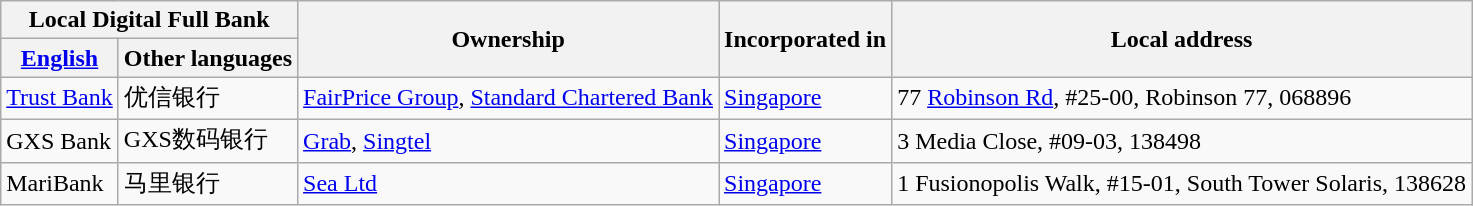<table class="wikitable">
<tr>
<th colspan="2">Local Digital Full Bank</th>
<th rowspan="2">Ownership</th>
<th rowspan="2">Incorporated in</th>
<th rowspan="2">Local address</th>
</tr>
<tr>
<th><a href='#'>English</a></th>
<th>Other languages</th>
</tr>
<tr>
<td><a href='#'>Trust Bank</a></td>
<td>优信银行</td>
<td><a href='#'>FairPrice Group</a>, <a href='#'>Standard Chartered Bank</a></td>
<td><a href='#'>Singapore</a></td>
<td>77 <a href='#'>Robinson Rd</a>, #25-00, Robinson 77, 068896</td>
</tr>
<tr>
<td>GXS Bank</td>
<td>GXS数码银行</td>
<td><a href='#'>Grab</a>, <a href='#'>Singtel</a></td>
<td><a href='#'>Singapore</a></td>
<td>3 Media Close, #09-03, 138498</td>
</tr>
<tr>
<td>MariBank</td>
<td>马里银行</td>
<td><a href='#'>Sea Ltd</a></td>
<td><a href='#'>Singapore</a></td>
<td>1 Fusionopolis Walk, #15-01, South Tower Solaris, 138628</td>
</tr>
</table>
